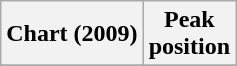<table class="wikitable plainrowheaders">
<tr>
<th scope="col">Chart (2009)</th>
<th scope="col">Peak<br>position</th>
</tr>
<tr>
</tr>
</table>
